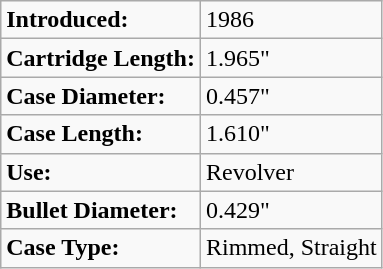<table class="wikitable">
<tr>
<td><strong>Introduced:</strong></td>
<td>1986</td>
</tr>
<tr>
<td><strong>Cartridge Length:</strong></td>
<td>1.965"</td>
</tr>
<tr>
<td><strong>Case Diameter:</strong></td>
<td>0.457"</td>
</tr>
<tr>
<td><strong>Case Length:</strong></td>
<td>1.610"</td>
</tr>
<tr>
<td><strong>Use:</strong></td>
<td>Revolver</td>
</tr>
<tr>
<td><strong>Bullet Diameter:</strong></td>
<td>0.429"</td>
</tr>
<tr>
<td><strong>Case Type:</strong></td>
<td>Rimmed, Straight</td>
</tr>
</table>
